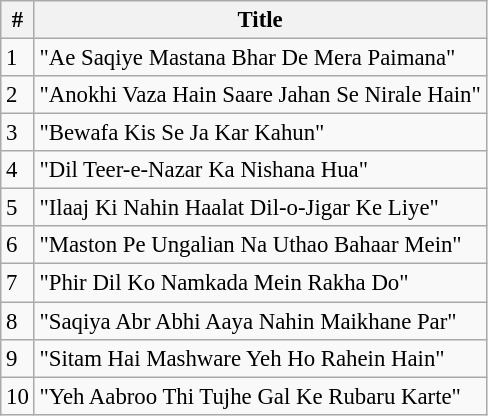<table class="wikitable" style="font-size:95%;">
<tr>
<th>#</th>
<th>Title</th>
</tr>
<tr>
<td>1</td>
<td>"Ae Saqiye Mastana Bhar De Mera Paimana"</td>
</tr>
<tr>
<td>2</td>
<td>"Anokhi Vaza Hain Saare Jahan Se Nirale Hain"</td>
</tr>
<tr>
<td>3</td>
<td>"Bewafa Kis Se Ja Kar Kahun"</td>
</tr>
<tr>
<td>4</td>
<td>"Dil Teer-e-Nazar Ka Nishana Hua"</td>
</tr>
<tr>
<td>5</td>
<td>"Ilaaj Ki Nahin Haalat Dil-o-Jigar Ke Liye"</td>
</tr>
<tr>
<td>6</td>
<td>"Maston Pe Ungalian Na Uthao Bahaar Mein"</td>
</tr>
<tr>
<td>7</td>
<td>"Phir Dil Ko Namkada Mein Rakha Do"</td>
</tr>
<tr>
<td>8</td>
<td>"Saqiya Abr Abhi Aaya Nahin Maikhane Par"</td>
</tr>
<tr>
<td>9</td>
<td>"Sitam Hai Mashware Yeh Ho Rahein Hain"</td>
</tr>
<tr>
<td>10</td>
<td>"Yeh Aabroo Thi Tujhe Gal Ke Rubaru Karte"</td>
</tr>
</table>
